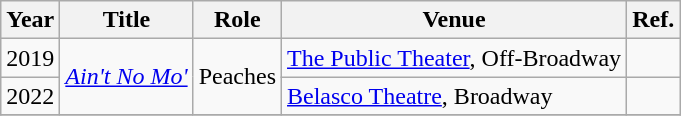<table class="wikitable">
<tr>
<th>Year</th>
<th>Title</th>
<th>Role</th>
<th>Venue</th>
<th>Ref.</th>
</tr>
<tr>
<td>2019</td>
<td rowspan=2><em><a href='#'>Ain't No Mo'</a></em></td>
<td rowspan=2>Peaches</td>
<td><a href='#'>The Public Theater</a>, Off-Broadway</td>
<td></td>
</tr>
<tr>
<td>2022</td>
<td><a href='#'>Belasco Theatre</a>, Broadway</td>
<td></td>
</tr>
<tr>
</tr>
</table>
